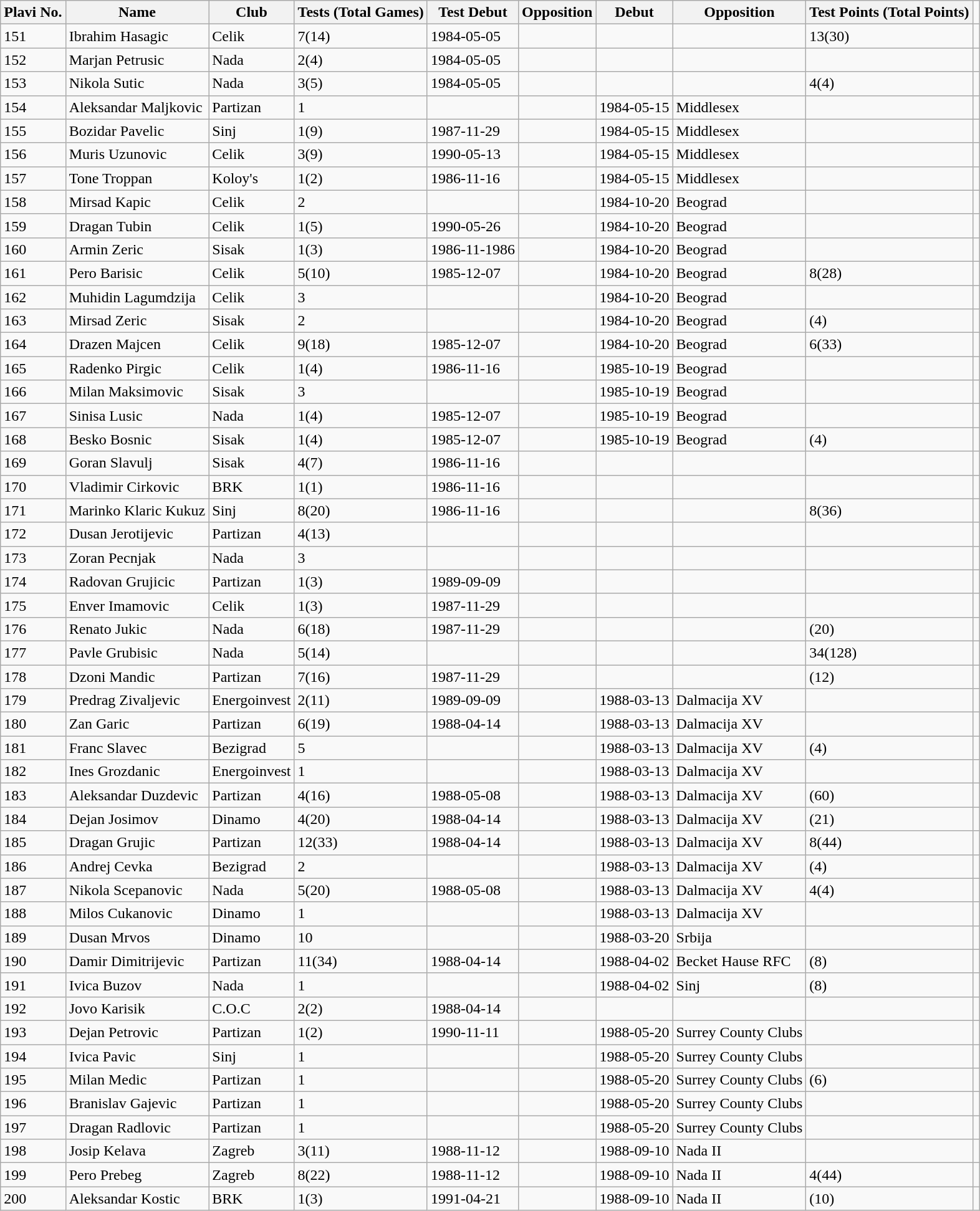<table class="wikitable">
<tr align="left">
<th>Plavi No.</th>
<th>Name</th>
<th>Club</th>
<th>Tests (Total Games)</th>
<th>Test Debut</th>
<th>Opposition</th>
<th>Debut</th>
<th>Opposition</th>
<th>Test Points (Total Points)</th>
</tr>
<tr>
<td>151</td>
<td>Ibrahim Hasagic</td>
<td>Celik</td>
<td>7(14)</td>
<td>1984-05-05</td>
<td></td>
<td></td>
<td></td>
<td>13(30)</td>
<td></td>
</tr>
<tr>
<td>152</td>
<td>Marjan Petrusic</td>
<td>Nada</td>
<td>2(4)</td>
<td>1984-05-05</td>
<td></td>
<td></td>
<td></td>
<td></td>
<td></td>
</tr>
<tr>
<td>153</td>
<td>Nikola Sutic</td>
<td>Nada</td>
<td>3(5)</td>
<td>1984-05-05</td>
<td></td>
<td></td>
<td></td>
<td>4(4)</td>
<td></td>
</tr>
<tr>
<td>154</td>
<td>Aleksandar Maljkovic</td>
<td>Partizan</td>
<td>1</td>
<td></td>
<td></td>
<td>1984-05-15</td>
<td>Middlesex</td>
<td></td>
<td></td>
</tr>
<tr>
<td>155</td>
<td>Bozidar Pavelic</td>
<td>Sinj</td>
<td>1(9)</td>
<td>1987-11-29</td>
<td></td>
<td>1984-05-15</td>
<td>Middlesex</td>
<td></td>
<td></td>
</tr>
<tr>
<td>156</td>
<td>Muris Uzunovic</td>
<td>Celik</td>
<td>3(9)</td>
<td>1990-05-13</td>
<td></td>
<td>1984-05-15</td>
<td>Middlesex</td>
<td></td>
<td></td>
</tr>
<tr>
<td>157</td>
<td>Tone Troppan</td>
<td>Koloy's</td>
<td>1(2)</td>
<td>1986-11-16</td>
<td></td>
<td>1984-05-15</td>
<td>Middlesex</td>
<td></td>
<td></td>
</tr>
<tr>
<td>158</td>
<td>Mirsad Kapic</td>
<td>Celik</td>
<td>2</td>
<td></td>
<td></td>
<td>1984-10-20</td>
<td>Beograd</td>
<td></td>
<td></td>
</tr>
<tr>
<td>159</td>
<td>Dragan Tubin</td>
<td>Celik</td>
<td>1(5)</td>
<td>1990-05-26</td>
<td></td>
<td>1984-10-20</td>
<td>Beograd</td>
<td></td>
<td></td>
</tr>
<tr>
<td>160</td>
<td>Armin Zeric</td>
<td>Sisak</td>
<td>1(3)</td>
<td>1986-11-1986</td>
<td></td>
<td>1984-10-20</td>
<td>Beograd</td>
<td></td>
<td></td>
</tr>
<tr>
<td>161</td>
<td>Pero Barisic</td>
<td>Celik</td>
<td>5(10)</td>
<td>1985-12-07</td>
<td></td>
<td>1984-10-20</td>
<td>Beograd</td>
<td>8(28)</td>
<td></td>
</tr>
<tr>
<td>162</td>
<td>Muhidin Lagumdzija</td>
<td>Celik</td>
<td>3</td>
<td></td>
<td></td>
<td>1984-10-20</td>
<td>Beograd</td>
<td></td>
<td></td>
</tr>
<tr>
<td>163</td>
<td>Mirsad Zeric</td>
<td>Sisak</td>
<td>2</td>
<td></td>
<td></td>
<td>1984-10-20</td>
<td>Beograd</td>
<td>(4)</td>
<td></td>
</tr>
<tr>
<td>164</td>
<td>Drazen Majcen</td>
<td>Celik</td>
<td>9(18)</td>
<td>1985-12-07</td>
<td></td>
<td>1984-10-20</td>
<td>Beograd</td>
<td>6(33)</td>
<td></td>
</tr>
<tr>
<td>165</td>
<td>Radenko Pirgic</td>
<td>Celik</td>
<td>1(4)</td>
<td>1986-11-16</td>
<td></td>
<td>1985-10-19</td>
<td>Beograd</td>
<td></td>
<td></td>
</tr>
<tr>
<td>166</td>
<td>Milan Maksimovic</td>
<td>Sisak</td>
<td>3</td>
<td></td>
<td></td>
<td>1985-10-19</td>
<td>Beograd</td>
<td></td>
<td></td>
</tr>
<tr>
<td>167</td>
<td>Sinisa Lusic</td>
<td>Nada</td>
<td>1(4)</td>
<td>1985-12-07</td>
<td></td>
<td>1985-10-19</td>
<td>Beograd</td>
<td></td>
<td></td>
</tr>
<tr>
<td>168</td>
<td>Besko Bosnic</td>
<td>Sisak</td>
<td>1(4)</td>
<td>1985-12-07</td>
<td></td>
<td>1985-10-19</td>
<td>Beograd</td>
<td>(4)</td>
<td></td>
</tr>
<tr>
<td>169</td>
<td>Goran Slavulj</td>
<td>Sisak</td>
<td>4(7)</td>
<td>1986-11-16</td>
<td></td>
<td></td>
<td></td>
<td></td>
<td></td>
</tr>
<tr>
<td>170</td>
<td>Vladimir Cirkovic</td>
<td>BRK</td>
<td>1(1)</td>
<td>1986-11-16</td>
<td></td>
<td></td>
<td></td>
<td></td>
<td></td>
</tr>
<tr>
<td>171</td>
<td>Marinko Klaric Kukuz</td>
<td>Sinj</td>
<td>8(20)</td>
<td>1986-11-16</td>
<td></td>
<td></td>
<td></td>
<td>8(36)</td>
<td></td>
</tr>
<tr>
<td>172</td>
<td>Dusan Jerotijevic</td>
<td>Partizan</td>
<td>4(13)</td>
<td></td>
<td></td>
<td></td>
<td></td>
<td></td>
<td></td>
</tr>
<tr>
<td>173</td>
<td>Zoran Pecnjak</td>
<td>Nada</td>
<td>3</td>
<td></td>
<td></td>
<td></td>
<td></td>
<td></td>
<td></td>
</tr>
<tr>
<td>174</td>
<td>Radovan Grujicic</td>
<td>Partizan</td>
<td>1(3)</td>
<td>1989-09-09</td>
<td></td>
<td></td>
<td></td>
<td></td>
<td></td>
</tr>
<tr>
<td>175</td>
<td>Enver Imamovic</td>
<td>Celik</td>
<td>1(3)</td>
<td>1987-11-29</td>
<td></td>
<td></td>
<td></td>
<td></td>
<td></td>
</tr>
<tr>
<td>176</td>
<td>Renato Jukic</td>
<td>Nada</td>
<td>6(18)</td>
<td>1987-11-29</td>
<td></td>
<td></td>
<td></td>
<td>(20)</td>
<td></td>
</tr>
<tr>
<td>177</td>
<td>Pavle Grubisic</td>
<td>Nada</td>
<td>5(14)</td>
<td></td>
<td></td>
<td></td>
<td></td>
<td>34(128)</td>
<td></td>
</tr>
<tr>
<td>178</td>
<td>Dzoni Mandic</td>
<td>Partizan</td>
<td>7(16)</td>
<td>1987-11-29</td>
<td></td>
<td></td>
<td></td>
<td>(12)</td>
<td></td>
</tr>
<tr>
<td>179</td>
<td>Predrag Zivaljevic</td>
<td>Energoinvest</td>
<td>2(11)</td>
<td>1989-09-09</td>
<td></td>
<td>1988-03-13</td>
<td>Dalmacija XV</td>
<td></td>
<td></td>
</tr>
<tr>
<td>180</td>
<td>Zan Garic</td>
<td>Partizan</td>
<td>6(19)</td>
<td>1988-04-14</td>
<td></td>
<td>1988-03-13</td>
<td>Dalmacija XV</td>
<td></td>
<td></td>
</tr>
<tr>
<td>181</td>
<td>Franc Slavec</td>
<td>Bezigrad</td>
<td>5</td>
<td></td>
<td></td>
<td>1988-03-13</td>
<td>Dalmacija XV</td>
<td>(4)</td>
<td></td>
</tr>
<tr>
<td>182</td>
<td>Ines Grozdanic</td>
<td>Energoinvest</td>
<td>1</td>
<td></td>
<td></td>
<td>1988-03-13</td>
<td>Dalmacija XV</td>
<td></td>
<td></td>
</tr>
<tr>
<td>183</td>
<td>Aleksandar Duzdevic</td>
<td>Partizan</td>
<td>4(16)</td>
<td>1988-05-08</td>
<td></td>
<td>1988-03-13</td>
<td>Dalmacija XV</td>
<td>(60)</td>
<td></td>
</tr>
<tr>
<td>184</td>
<td>Dejan Josimov</td>
<td>Dinamo</td>
<td>4(20)</td>
<td>1988-04-14</td>
<td></td>
<td>1988-03-13</td>
<td>Dalmacija XV</td>
<td>(21)</td>
<td></td>
</tr>
<tr>
<td>185</td>
<td>Dragan Grujic</td>
<td>Partizan</td>
<td>12(33)</td>
<td>1988-04-14</td>
<td></td>
<td>1988-03-13</td>
<td>Dalmacija XV</td>
<td>8(44)</td>
<td></td>
</tr>
<tr>
<td>186</td>
<td>Andrej Cevka</td>
<td>Bezigrad</td>
<td>2</td>
<td></td>
<td></td>
<td>1988-03-13</td>
<td>Dalmacija XV</td>
<td>(4)</td>
<td></td>
</tr>
<tr>
<td>187</td>
<td>Nikola Scepanovic</td>
<td>Nada</td>
<td>5(20)</td>
<td>1988-05-08</td>
<td></td>
<td>1988-03-13</td>
<td>Dalmacija XV</td>
<td>4(4)</td>
<td></td>
</tr>
<tr>
<td>188</td>
<td>Milos Cukanovic</td>
<td>Dinamo</td>
<td>1</td>
<td></td>
<td></td>
<td>1988-03-13</td>
<td>Dalmacija XV</td>
<td></td>
<td></td>
</tr>
<tr>
<td>189</td>
<td>Dusan Mrvos</td>
<td>Dinamo</td>
<td>10</td>
<td></td>
<td></td>
<td>1988-03-20</td>
<td>Srbija</td>
<td></td>
<td></td>
</tr>
<tr>
<td>190</td>
<td>Damir Dimitrijevic</td>
<td>Partizan</td>
<td>11(34)</td>
<td>1988-04-14</td>
<td></td>
<td>1988-04-02</td>
<td>Becket Hause RFC</td>
<td>(8)</td>
<td></td>
</tr>
<tr>
<td>191</td>
<td>Ivica Buzov</td>
<td>Nada</td>
<td>1</td>
<td></td>
<td></td>
<td>1988-04-02</td>
<td>Sinj</td>
<td>(8)</td>
<td></td>
</tr>
<tr>
<td>192</td>
<td>Jovo Karisik</td>
<td>C.O.C</td>
<td>2(2)</td>
<td>1988-04-14</td>
<td></td>
<td></td>
<td></td>
<td></td>
<td></td>
</tr>
<tr>
<td>193</td>
<td>Dejan Petrovic</td>
<td>Partizan</td>
<td>1(2)</td>
<td>1990-11-11</td>
<td></td>
<td>1988-05-20</td>
<td>Surrey County Clubs</td>
<td></td>
<td></td>
</tr>
<tr>
<td>194</td>
<td>Ivica Pavic</td>
<td>Sinj</td>
<td>1</td>
<td></td>
<td></td>
<td>1988-05-20</td>
<td>Surrey County Clubs</td>
<td></td>
<td></td>
</tr>
<tr>
<td>195</td>
<td>Milan Medic</td>
<td>Partizan</td>
<td>1</td>
<td></td>
<td></td>
<td>1988-05-20</td>
<td>Surrey County Clubs</td>
<td>(6)</td>
<td></td>
</tr>
<tr>
<td>196</td>
<td>Branislav Gajevic</td>
<td>Partizan</td>
<td>1</td>
<td></td>
<td></td>
<td>1988-05-20</td>
<td>Surrey County Clubs</td>
<td></td>
<td></td>
</tr>
<tr>
<td>197</td>
<td>Dragan Radlovic</td>
<td>Partizan</td>
<td>1</td>
<td></td>
<td></td>
<td>1988-05-20</td>
<td>Surrey County Clubs</td>
<td></td>
<td></td>
</tr>
<tr>
<td>198</td>
<td>Josip Kelava</td>
<td>Zagreb</td>
<td>3(11)</td>
<td>1988-11-12</td>
<td></td>
<td>1988-09-10</td>
<td>Nada II</td>
<td></td>
<td></td>
</tr>
<tr>
<td>199</td>
<td>Pero Prebeg</td>
<td>Zagreb</td>
<td>8(22)</td>
<td>1988-11-12</td>
<td></td>
<td>1988-09-10</td>
<td>Nada II</td>
<td>4(44)</td>
<td></td>
</tr>
<tr>
<td>200</td>
<td>Aleksandar Kostic</td>
<td>BRK</td>
<td>1(3)</td>
<td>1991-04-21</td>
<td></td>
<td>1988-09-10</td>
<td>Nada II</td>
<td>(10)</td>
<td></td>
</tr>
</table>
